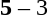<table style="text-align:center">
<tr>
<th width=223></th>
<th width=100></th>
<th width=223></th>
</tr>
<tr>
<td align=right></td>
<td></td>
<td align=left></td>
</tr>
<tr>
<td align=right></td>
<td><strong>5</strong> – 3</td>
<td align=left></td>
</tr>
</table>
